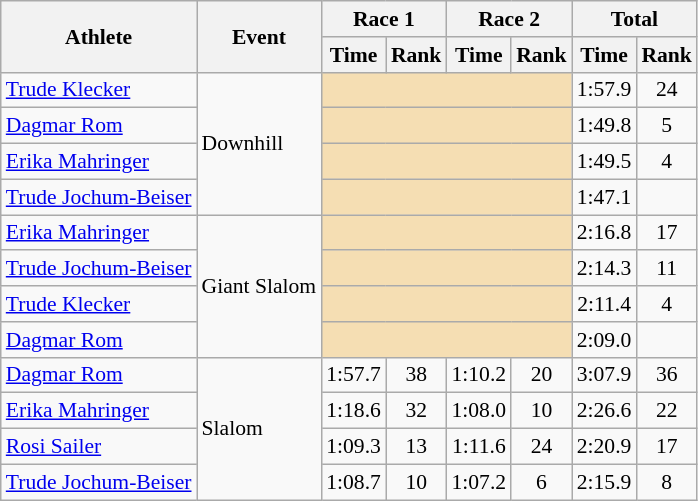<table class="wikitable" style="font-size:90%">
<tr>
<th rowspan="2">Athlete</th>
<th rowspan="2">Event</th>
<th colspan="2">Race 1</th>
<th colspan="2">Race 2</th>
<th colspan="2">Total</th>
</tr>
<tr>
<th>Time</th>
<th>Rank</th>
<th>Time</th>
<th>Rank</th>
<th>Time</th>
<th>Rank</th>
</tr>
<tr>
<td><a href='#'>Trude Klecker</a></td>
<td rowspan="4">Downhill</td>
<td colspan="4" bgcolor="wheat"></td>
<td align="center">1:57.9</td>
<td align="center">24</td>
</tr>
<tr>
<td><a href='#'>Dagmar Rom</a></td>
<td colspan="4" bgcolor="wheat"></td>
<td align="center">1:49.8</td>
<td align="center">5</td>
</tr>
<tr>
<td><a href='#'>Erika Mahringer</a></td>
<td colspan="4" bgcolor="wheat"></td>
<td align="center">1:49.5</td>
<td align="center">4</td>
</tr>
<tr>
<td><a href='#'>Trude Jochum-Beiser</a></td>
<td colspan="4" bgcolor="wheat"></td>
<td align="center">1:47.1</td>
<td align="center"></td>
</tr>
<tr>
<td><a href='#'>Erika Mahringer</a></td>
<td rowspan="4">Giant Slalom</td>
<td colspan="4" bgcolor="wheat"></td>
<td align="center">2:16.8</td>
<td align="center">17</td>
</tr>
<tr>
<td><a href='#'>Trude Jochum-Beiser</a></td>
<td colspan="4" bgcolor="wheat"></td>
<td align="center">2:14.3</td>
<td align="center">11</td>
</tr>
<tr>
<td><a href='#'>Trude Klecker</a></td>
<td colspan="4" bgcolor="wheat"></td>
<td align="center">2:11.4</td>
<td align="center">4</td>
</tr>
<tr>
<td><a href='#'>Dagmar Rom</a></td>
<td colspan="4" bgcolor="wheat"></td>
<td align="center">2:09.0</td>
<td align="center"></td>
</tr>
<tr>
<td><a href='#'>Dagmar Rom</a></td>
<td rowspan="4">Slalom</td>
<td align="center">1:57.7</td>
<td align="center">38</td>
<td align="center">1:10.2</td>
<td align="center">20</td>
<td align="center">3:07.9</td>
<td align="center">36</td>
</tr>
<tr>
<td><a href='#'>Erika Mahringer</a></td>
<td align="center">1:18.6</td>
<td align="center">32</td>
<td align="center">1:08.0</td>
<td align="center">10</td>
<td align="center">2:26.6</td>
<td align="center">22</td>
</tr>
<tr>
<td><a href='#'>Rosi Sailer</a></td>
<td align="center">1:09.3</td>
<td align="center">13</td>
<td align="center">1:11.6</td>
<td align="center">24</td>
<td align="center">2:20.9</td>
<td align="center">17</td>
</tr>
<tr>
<td><a href='#'>Trude Jochum-Beiser</a></td>
<td align="center">1:08.7</td>
<td align="center">10</td>
<td align="center">1:07.2</td>
<td align="center">6</td>
<td align="center">2:15.9</td>
<td align="center">8</td>
</tr>
</table>
